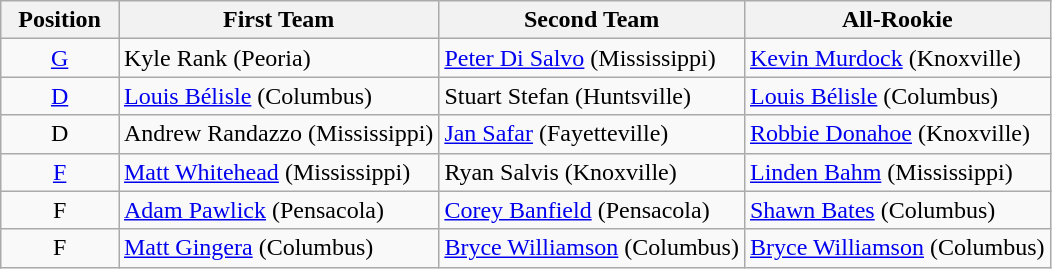<table class="wikitable">
<tr>
<th>  Position  </th>
<th>First Team</th>
<th>Second Team</th>
<th>All-Rookie</th>
</tr>
<tr>
<td align=center><a href='#'>G</a></td>
<td>Kyle Rank (Peoria)</td>
<td><a href='#'>Peter Di Salvo</a> (Mississippi)</td>
<td><a href='#'>Kevin Murdock</a> (Knoxville)</td>
</tr>
<tr>
<td align=center><a href='#'>D</a></td>
<td><a href='#'>Louis Bélisle</a> (Columbus)</td>
<td>Stuart Stefan (Huntsville)</td>
<td><a href='#'>Louis Bélisle</a> (Columbus)</td>
</tr>
<tr>
<td align=center>D</td>
<td>Andrew Randazzo (Mississippi)</td>
<td><a href='#'>Jan Safar</a> (Fayetteville)</td>
<td><a href='#'>Robbie Donahoe</a> (Knoxville)</td>
</tr>
<tr>
<td align=center><a href='#'>F</a></td>
<td><a href='#'>Matt Whitehead</a> (Mississippi)</td>
<td>Ryan Salvis (Knoxville)</td>
<td><a href='#'>Linden Bahm</a> (Mississippi)</td>
</tr>
<tr>
<td align=center>F</td>
<td><a href='#'>Adam Pawlick</a> (Pensacola)</td>
<td><a href='#'>Corey Banfield</a> (Pensacola)</td>
<td><a href='#'>Shawn Bates</a> (Columbus)</td>
</tr>
<tr>
<td align=center>F</td>
<td><a href='#'>Matt Gingera</a> (Columbus)</td>
<td><a href='#'>Bryce Williamson</a> (Columbus)</td>
<td><a href='#'>Bryce Williamson</a> (Columbus)</td>
</tr>
</table>
